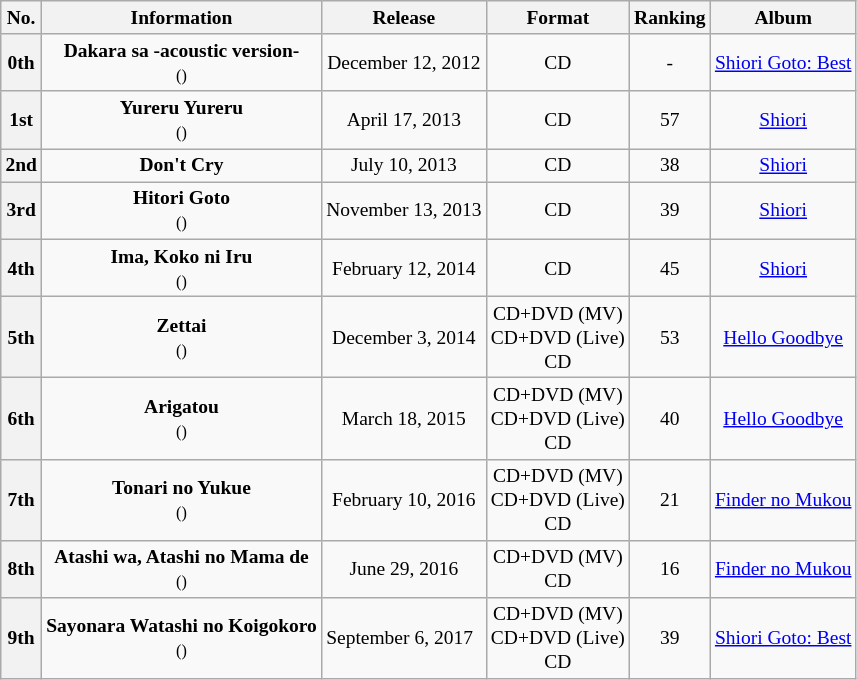<table class=wikitable style="font-size:small">
<tr>
<th>No.</th>
<th>Information</th>
<th>Release</th>
<th>Format</th>
<th>Ranking</th>
<th>Album</th>
</tr>
<tr>
<th>0th</th>
<td align="center"><strong>Dakara sa -acoustic version-</strong><br><small>()</small></td>
<td align="center">December 12, 2012</td>
<td align="center">CD</td>
<td align="center">-</td>
<td align="center"><a href='#'>Shiori Goto: Best</a></td>
</tr>
<tr>
<th>1st</th>
<td align="center"><strong>Yureru Yureru</strong><br><small>()</small></td>
<td align="center">April 17, 2013</td>
<td align="center">CD</td>
<td align="center">57</td>
<td align="center"><a href='#'>Shiori</a></td>
</tr>
<tr>
<th>2nd</th>
<td align="center"><strong>Don't Cry</strong></td>
<td align="center">July 10, 2013</td>
<td align="center">CD</td>
<td align="center">38</td>
<td align="center"><a href='#'>Shiori</a></td>
</tr>
<tr>
<th>3rd</th>
<td align="center"><strong>Hitori Goto</strong><br><small>()</small></td>
<td align="center">November 13, 2013</td>
<td align="center">CD</td>
<td align="center">39</td>
<td align="center"><a href='#'>Shiori</a></td>
</tr>
<tr>
<th>4th</th>
<td align="center"><strong>Ima, Koko ni Iru</strong><br><small>()</small></td>
<td align="center">February 12, 2014</td>
<td align="center">CD</td>
<td align="center">45</td>
<td align="center"><a href='#'>Shiori</a></td>
</tr>
<tr>
<th>5th</th>
<td align="center"><strong>Zettai</strong><br><small>()</small></td>
<td align="center">December 3, 2014</td>
<td align="center">CD+DVD (MV) <br> CD+DVD (Live) <br> CD</td>
<td align="center">53</td>
<td align="center"><a href='#'>Hello Goodbye</a></td>
</tr>
<tr>
<th>6th</th>
<td align="center"><strong>Arigatou</strong><br><small>()</small></td>
<td align="center">March 18, 2015</td>
<td align="center">CD+DVD (MV) <br> CD+DVD (Live) <br> CD</td>
<td align="center">40</td>
<td align="center"><a href='#'>Hello Goodbye</a></td>
</tr>
<tr>
<th>7th</th>
<td align="center"><strong>Tonari no Yukue</strong><br><small>()</small></td>
<td align="center">February 10, 2016</td>
<td align="center">CD+DVD (MV) <br> CD+DVD (Live) <br> CD</td>
<td align="center">21</td>
<td align="center"><a href='#'>Finder no Mukou</a></td>
</tr>
<tr>
<th>8th</th>
<td align="center"><strong>Atashi wa, Atashi no Mama de</strong><br><small>()</small></td>
<td align="center">June 29, 2016</td>
<td align="center">CD+DVD (MV) <br> CD</td>
<td align="center">16</td>
<td align="center"><a href='#'>Finder no Mukou</a></td>
</tr>
<tr>
<th>9th</th>
<td align="center"><strong>Sayonara Watashi no Koigokoro</strong><br><small>()</small></td>
<td>September 6, 2017</td>
<td align="center">CD+DVD (MV) <br> CD+DVD (Live) <br> CD</td>
<td align="center">39</td>
<td align="center"><a href='#'>Shiori Goto: Best</a></td>
</tr>
</table>
